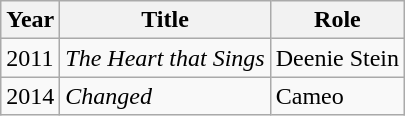<table class="wikitable">
<tr>
<th>Year</th>
<th>Title</th>
<th>Role</th>
</tr>
<tr>
<td>2011</td>
<td><em>The Heart that Sings</em></td>
<td>Deenie Stein</td>
</tr>
<tr>
<td>2014</td>
<td><em>Changed</em></td>
<td>Cameo</td>
</tr>
</table>
